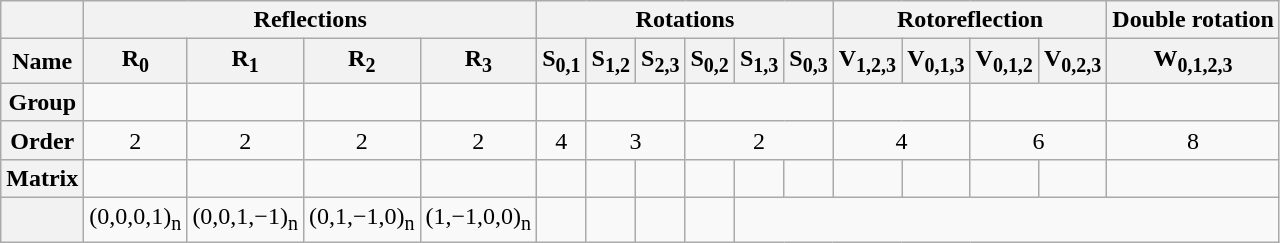<table class=wikitable>
<tr>
<th></th>
<th colspan=4>Reflections</th>
<th colspan=6>Rotations</th>
<th colspan=4>Rotoreflection</th>
<th>Double rotation</th>
</tr>
<tr>
<th>Name</th>
<th>R<sub>0</sub></th>
<th>R<sub>1</sub></th>
<th>R<sub>2</sub></th>
<th>R<sub>3</sub></th>
<th>S<sub>0,1</sub></th>
<th>S<sub>1,2</sub></th>
<th>S<sub>2,3</sub></th>
<th>S<sub>0,2</sub></th>
<th>S<sub>1,3</sub></th>
<th>S<sub>0,3</sub></th>
<th>V<sub>1,2,3</sub></th>
<th>V<sub>0,1,3</sub></th>
<th>V<sub>0,1,2</sub></th>
<th>V<sub>0,2,3</sub></th>
<th>W<sub>0,1,2,3</sub></th>
</tr>
<tr align=center>
<th>Group</th>
<td></td>
<td></td>
<td></td>
<td></td>
<td></td>
<td colspan=2></td>
<td colspan=3></td>
<td colspan=2></td>
<td colspan=2></td>
<td></td>
</tr>
<tr align=center>
<th>Order</th>
<td>2</td>
<td>2</td>
<td>2</td>
<td>2</td>
<td>4</td>
<td colspan=2>3</td>
<td colspan=3>2</td>
<td colspan=2>4</td>
<td colspan=2>6</td>
<td>8</td>
</tr>
<tr align=center>
<th>Matrix</th>
<td><br></td>
<td><br></td>
<td><br></td>
<td><br></td>
<td><br></td>
<td><br></td>
<td><br></td>
<td><br></td>
<td><br></td>
<td><br></td>
<td><br></td>
<td><br></td>
<td><br></td>
<td><br></td>
<td><br></td>
</tr>
<tr align=center>
<th></th>
<td>(0,0,0,1)<sub>n</sub></td>
<td>(0,0,1,−1)<sub>n</sub></td>
<td>(0,1,−1,0)<sub>n</sub></td>
<td>(1,−1,0,0)<sub>n</sub></td>
<td></td>
<td></td>
<td></td>
<td></td>
</tr>
</table>
